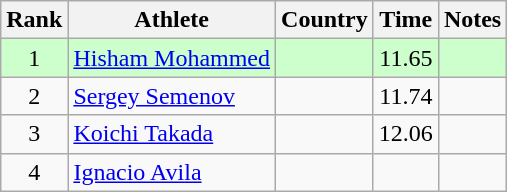<table class="wikitable sortable" style="text-align:center">
<tr>
<th>Rank</th>
<th>Athlete</th>
<th>Country</th>
<th>Time</th>
<th>Notes</th>
</tr>
<tr style="background:#cfc;">
<td>1</td>
<td align="left"><a href='#'>Hisham Mohammed</a></td>
<td align="left"></td>
<td>11.65</td>
<td></td>
</tr>
<tr>
<td>2</td>
<td align="left"><a href='#'>Sergey Semenov</a></td>
<td align="left"></td>
<td>11.74</td>
<td></td>
</tr>
<tr>
<td>3</td>
<td align="left"><a href='#'>Koichi Takada</a></td>
<td align="left"></td>
<td>12.06</td>
<td></td>
</tr>
<tr>
<td>4</td>
<td align="left"><a href='#'>Ignacio Avila</a></td>
<td align="left"></td>
<td></td>
<td></td>
</tr>
</table>
